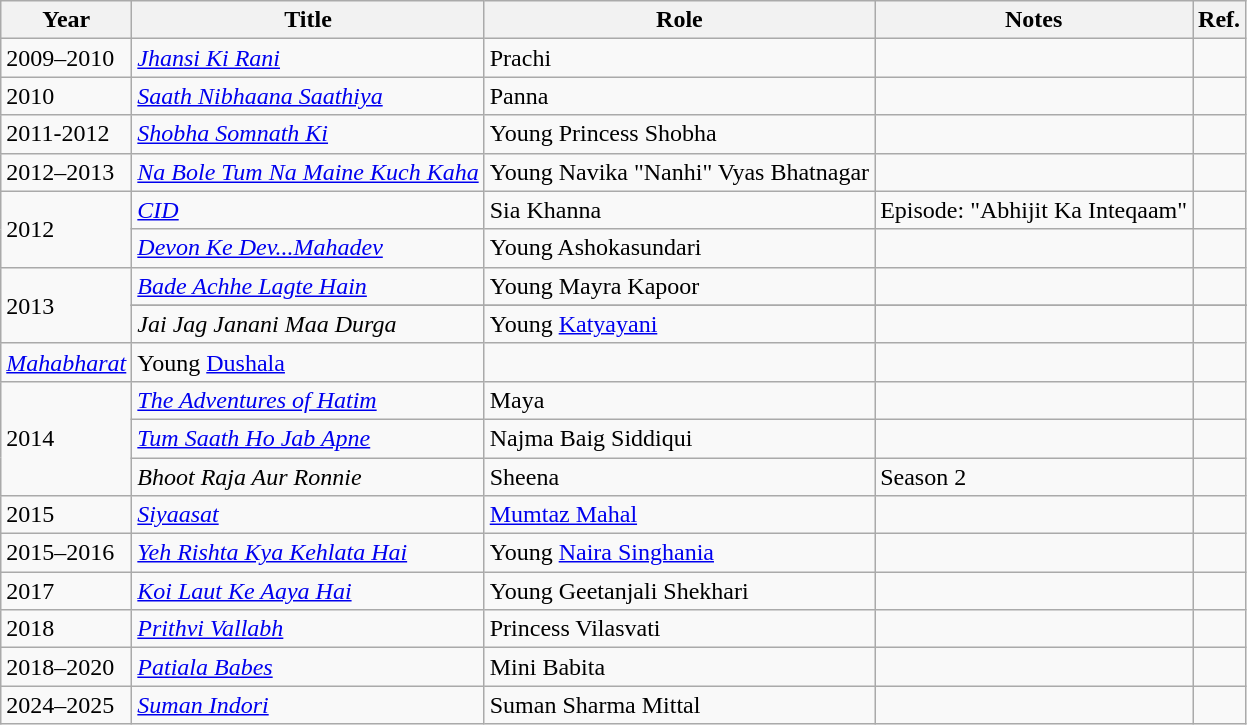<table class="wikitable sortable">
<tr>
<th>Year</th>
<th>Title</th>
<th>Role</th>
<th class="unsortable">Notes</th>
<th class="unsortable">Ref.</th>
</tr>
<tr>
<td>2009–2010</td>
<td><em><a href='#'>Jhansi Ki Rani</a></em></td>
<td>Prachi</td>
<td></td>
<td></td>
</tr>
<tr>
<td>2010</td>
<td><em><a href='#'>Saath Nibhaana Saathiya</a></em></td>
<td>Panna</td>
<td></td>
<td></td>
</tr>
<tr>
<td>2011-2012</td>
<td><em><a href='#'>Shobha Somnath Ki</a></em></td>
<td>Young Princess Shobha</td>
<td></td>
<td></td>
</tr>
<tr>
<td>2012–2013</td>
<td><em><a href='#'>Na Bole Tum Na Maine Kuch Kaha</a></em></td>
<td>Young Navika "Nanhi" Vyas Bhatnagar</td>
<td></td>
<td></td>
</tr>
<tr>
<td rowspan="2">2012</td>
<td><em><a href='#'>CID</a></em></td>
<td>Sia Khanna</td>
<td>Episode: "Abhijit Ka Inteqaam"</td>
<td></td>
</tr>
<tr>
<td><em><a href='#'>Devon Ke Dev...Mahadev</a></em></td>
<td>Young Ashokasundari</td>
<td></td>
<td></td>
</tr>
<tr>
<td rowspan="3">2013</td>
<td><em><a href='#'>Bade Achhe Lagte Hain</a></em></td>
<td>Young Mayra Kapoor</td>
<td></td>
<td></td>
</tr>
<tr>
</tr>
<tr>
<td><em>Jai Jag Janani Maa Durga</em></td>
<td>Young <a href='#'>Katyayani</a></td>
<td></td>
<td></td>
</tr>
<tr>
<td><em><a href='#'>Mahabharat</a></em></td>
<td>Young <a href='#'>Dushala</a></td>
<td></td>
<td></td>
</tr>
<tr>
<td rowspan=3>2014</td>
<td><em><a href='#'>The Adventures of Hatim</a></em></td>
<td>Maya</td>
<td></td>
<td></td>
</tr>
<tr>
<td><em><a href='#'>Tum Saath Ho Jab Apne</a></em></td>
<td>Najma Baig Siddiqui</td>
<td></td>
<td></td>
</tr>
<tr>
<td><em>Bhoot Raja Aur Ronnie</em></td>
<td>Sheena</td>
<td>Season 2</td>
<td></td>
</tr>
<tr>
<td>2015</td>
<td><em><a href='#'>Siyaasat</a></em></td>
<td><a href='#'>Mumtaz Mahal</a></td>
<td></td>
<td></td>
</tr>
<tr>
<td>2015–2016</td>
<td><em><a href='#'>Yeh Rishta Kya Kehlata Hai</a></em></td>
<td>Young <a href='#'>Naira Singhania</a></td>
<td></td>
<td></td>
</tr>
<tr>
<td>2017</td>
<td><em><a href='#'>Koi Laut Ke Aaya Hai</a></em></td>
<td>Young Geetanjali Shekhari</td>
<td></td>
<td></td>
</tr>
<tr>
<td>2018</td>
<td><em><a href='#'>Prithvi Vallabh</a></em></td>
<td>Princess Vilasvati</td>
<td></td>
<td></td>
</tr>
<tr>
<td>2018–2020</td>
<td><em><a href='#'>Patiala Babes</a></em></td>
<td>Mini Babita</td>
<td></td>
<td></td>
</tr>
<tr>
<td>2024–2025</td>
<td><em><a href='#'>Suman Indori</a></em></td>
<td>Suman Sharma Mittal</td>
<td></td>
<td></td>
</tr>
</table>
